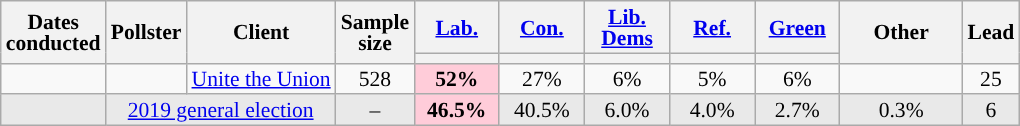<table class="wikitable sortable mw-datatable" style="text-align:center; font-size:90%; line-height:14px;">
<tr>
<th rowspan="2">Dates<br>conducted</th>
<th rowspan="2">Pollster</th>
<th rowspan="2">Client</th>
<th data-sort-type="number" rowspan="2">Sample<br>size</th>
<th class="unsortable" style="width:50px;"><a href='#'>Lab.</a></th>
<th class="unsortable" style="width:50px;"><a href='#'>Con.</a></th>
<th class="unsortable" style="width:50px;"><a href='#'>Lib. Dems</a></th>
<th class="unsortable" style="width:50px;"><a href='#'>Ref.</a></th>
<th class="unsortable" style="width:50px;"><a href='#'>Green</a></th>
<th class="unsortable" rowspan="2" style="width:75px;">Other</th>
<th data-sort-type="number" rowspan="2">Lead</th>
</tr>
<tr>
<th data-sort-type="number" style="background:"></th>
<th data-sort-type="number" style="background:"></th>
<th data-sort-type="number" style="background:"></th>
<th data-sort-type="number" style="background:"></th>
<th data-sort-type="number" style="background:"></th>
</tr>
<tr>
<td></td>
<td></td>
<td><a href='#'>Unite the Union</a></td>
<td>528</td>
<td style="background:#FFCCD9;"><strong>52%</strong></td>
<td>27%</td>
<td>6%</td>
<td>5%</td>
<td>6%</td>
<td></td>
<td style="background:">25</td>
</tr>
<tr style="background:#e9e9e9;">
<td></td>
<td colspan="2"><a href='#'>2019 general election</a></td>
<td>–</td>
<td style="background:#FFCCD9;"><strong>46.5%</strong></td>
<td>40.5%</td>
<td>6.0%</td>
<td>4.0%</td>
<td>2.7%</td>
<td>0.3%</td>
<td style="background:">6</td>
</tr>
</table>
